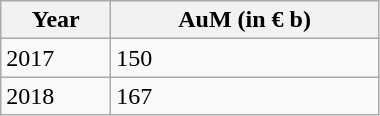<table class="wikitable" width="20%">
<tr>
<th>Year</th>
<th>AuM (in € b)</th>
</tr>
<tr>
<td>2017</td>
<td>150</td>
</tr>
<tr>
<td>2018</td>
<td>167</td>
</tr>
</table>
